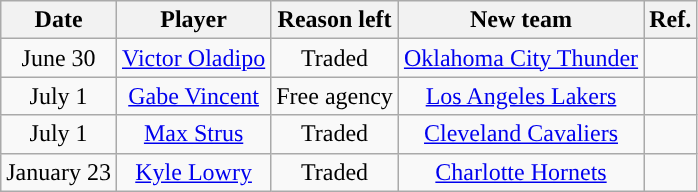<table class="wikitable sortable sortable" style="text-align: center">
<tr>
<th>Date</th>
<th>Player</th>
<th>Reason left</th>
<th>New team</th>
<th>Ref.</th>
</tr>
<tr>
<td>June 30</td>
<td><a href='#'>Victor Oladipo</a></td>
<td>Traded</td>
<td><a href='#'>Oklahoma City Thunder</a></td>
<td></td>
</tr>
<tr>
<td>July 1</td>
<td><a href='#'>Gabe Vincent</a></td>
<td>Free agency</td>
<td><a href='#'>Los Angeles Lakers</a></td>
<td></td>
</tr>
<tr>
<td>July 1</td>
<td><a href='#'>Max Strus</a></td>
<td>Traded</td>
<td><a href='#'>Cleveland Cavaliers</a></td>
<td></td>
</tr>
<tr>
<td>January 23</td>
<td><a href='#'>Kyle Lowry</a></td>
<td>Traded</td>
<td><a href='#'>Charlotte Hornets</a></td>
<td></td>
</tr>
</table>
